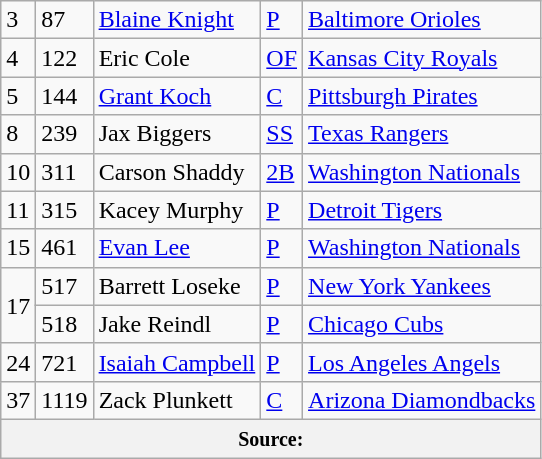<table class="wikitable">
<tr>
<td>3</td>
<td>87</td>
<td><a href='#'>Blaine Knight</a></td>
<td><a href='#'>P</a></td>
<td><a href='#'>Baltimore Orioles</a></td>
</tr>
<tr>
<td>4</td>
<td>122</td>
<td>Eric Cole</td>
<td><a href='#'>OF</a></td>
<td><a href='#'>Kansas City Royals</a></td>
</tr>
<tr>
<td>5</td>
<td>144</td>
<td><a href='#'>Grant Koch</a></td>
<td><a href='#'>C</a></td>
<td><a href='#'>Pittsburgh Pirates</a></td>
</tr>
<tr>
<td>8</td>
<td>239</td>
<td>Jax Biggers</td>
<td><a href='#'>SS</a></td>
<td><a href='#'>Texas Rangers</a></td>
</tr>
<tr>
<td>10</td>
<td>311</td>
<td>Carson Shaddy</td>
<td><a href='#'>2B</a></td>
<td><a href='#'>Washington Nationals</a></td>
</tr>
<tr>
<td>11</td>
<td>315</td>
<td>Kacey Murphy</td>
<td><a href='#'>P</a></td>
<td><a href='#'>Detroit Tigers</a></td>
</tr>
<tr>
<td>15</td>
<td>461</td>
<td><a href='#'>Evan Lee</a></td>
<td><a href='#'>P</a></td>
<td><a href='#'>Washington Nationals</a></td>
</tr>
<tr>
<td rowspan=2>17</td>
<td>517</td>
<td>Barrett Loseke</td>
<td><a href='#'>P</a></td>
<td><a href='#'>New York Yankees</a></td>
</tr>
<tr>
<td>518</td>
<td>Jake Reindl</td>
<td><a href='#'>P</a></td>
<td><a href='#'>Chicago Cubs</a></td>
</tr>
<tr>
<td>24</td>
<td>721</td>
<td><a href='#'>Isaiah Campbell</a></td>
<td><a href='#'>P</a></td>
<td><a href='#'>Los Angeles Angels</a></td>
</tr>
<tr>
<td>37</td>
<td>1119</td>
<td>Zack Plunkett</td>
<td><a href='#'>C</a></td>
<td><a href='#'>Arizona Diamondbacks</a></td>
</tr>
<tr>
<th colspan=5><small>Source: </small></th>
</tr>
</table>
